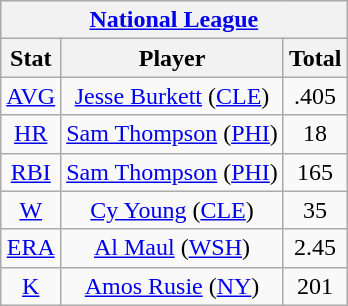<table class="wikitable" style="text-align:center;">
<tr>
<th colspan="3"><a href='#'>National League</a></th>
</tr>
<tr>
<th>Stat</th>
<th>Player</th>
<th>Total</th>
</tr>
<tr>
<td><a href='#'>AVG</a></td>
<td><a href='#'>Jesse Burkett</a> (<a href='#'>CLE</a>)</td>
<td>.405</td>
</tr>
<tr>
<td><a href='#'>HR</a></td>
<td><a href='#'>Sam Thompson</a> (<a href='#'>PHI</a>)</td>
<td>18</td>
</tr>
<tr>
<td><a href='#'>RBI</a></td>
<td><a href='#'>Sam Thompson</a> (<a href='#'>PHI</a>)</td>
<td>165</td>
</tr>
<tr>
<td><a href='#'>W</a></td>
<td><a href='#'>Cy Young</a> (<a href='#'>CLE</a>)</td>
<td>35</td>
</tr>
<tr>
<td><a href='#'>ERA</a></td>
<td><a href='#'>Al Maul</a> (<a href='#'>WSH</a>)</td>
<td>2.45</td>
</tr>
<tr>
<td><a href='#'>K</a></td>
<td><a href='#'>Amos Rusie</a> (<a href='#'>NY</a>)</td>
<td>201</td>
</tr>
</table>
